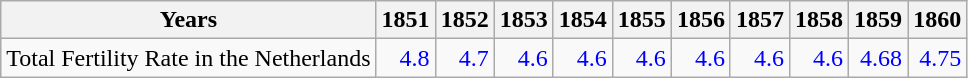<table class="wikitable " style="text-align:right">
<tr>
<th>Years</th>
<th>1851</th>
<th>1852</th>
<th>1853</th>
<th>1854</th>
<th>1855</th>
<th>1856</th>
<th>1857</th>
<th>1858</th>
<th>1859</th>
<th>1860</th>
</tr>
<tr>
<td align="left">Total Fertility Rate in the Netherlands</td>
<td style="text-align:right; color:blue;">4.8</td>
<td style="text-align:right; color:blue;">4.7</td>
<td style="text-align:right; color:blue;">4.6</td>
<td style="text-align:right; color:blue;">4.6</td>
<td style="text-align:right; color:blue;">4.6</td>
<td style="text-align:right; color:blue;">4.6</td>
<td style="text-align:right; color:blue;">4.6</td>
<td style="text-align:right; color:blue;">4.6</td>
<td style="text-align:right; color:blue;">4.68</td>
<td style="text-align:right; color:blue;">4.75</td>
</tr>
</table>
